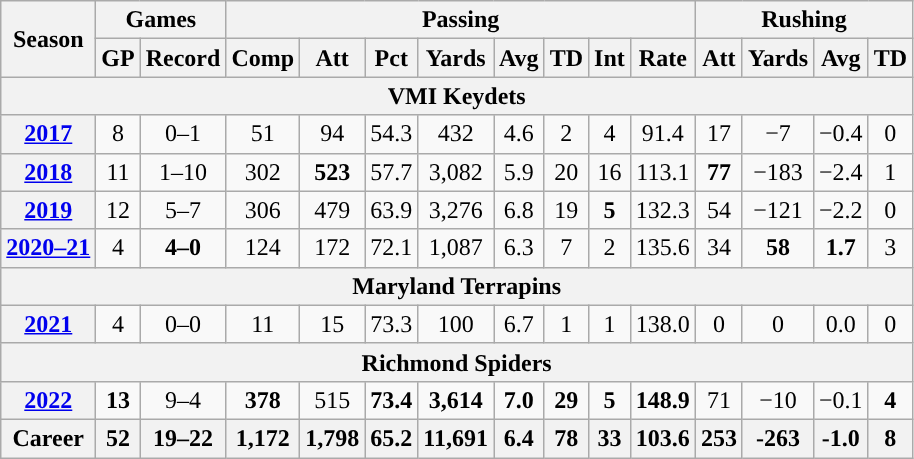<table class="wikitable" style="text-align:center;">
<tr>
<th rowspan="2">Season</th>
<th colspan="2">Games</th>
<th colspan="8">Passing</th>
<th colspan="4">Rushing</th>
</tr>
<tr>
<th>GP</th>
<th>Record</th>
<th>Comp</th>
<th>Att</th>
<th>Pct</th>
<th>Yards</th>
<th>Avg</th>
<th>TD</th>
<th>Int</th>
<th>Rate</th>
<th>Att</th>
<th>Yards</th>
<th>Avg</th>
<th>TD</th>
</tr>
<tr>
<th colspan="16">VMI Keydets</th>
</tr>
<tr>
<th><a href='#'>2017</a></th>
<td>8</td>
<td>0–1</td>
<td>51</td>
<td>94</td>
<td>54.3</td>
<td>432</td>
<td>4.6</td>
<td>2</td>
<td>4</td>
<td>91.4</td>
<td>17</td>
<td>−7</td>
<td>−0.4</td>
<td>0</td>
</tr>
<tr>
<th><a href='#'>2018</a></th>
<td>11</td>
<td>1–10</td>
<td>302</td>
<td><strong>523</strong></td>
<td>57.7</td>
<td>3,082</td>
<td>5.9</td>
<td>20</td>
<td>16</td>
<td>113.1</td>
<td><strong>77</strong></td>
<td>−183</td>
<td>−2.4</td>
<td>1</td>
</tr>
<tr>
<th><a href='#'>2019</a></th>
<td>12</td>
<td>5–7</td>
<td>306</td>
<td>479</td>
<td>63.9</td>
<td>3,276</td>
<td>6.8</td>
<td>19</td>
<td><strong>5</strong></td>
<td>132.3</td>
<td>54</td>
<td>−121</td>
<td>−2.2</td>
<td>0</td>
</tr>
<tr>
<th><a href='#'>2020–21</a></th>
<td>4</td>
<td><strong>4–0</strong></td>
<td>124</td>
<td>172</td>
<td>72.1</td>
<td>1,087</td>
<td>6.3</td>
<td>7</td>
<td>2</td>
<td>135.6</td>
<td>34</td>
<td><strong>58</strong></td>
<td><strong>1.7</strong></td>
<td>3</td>
</tr>
<tr>
<th colspan="16">Maryland Terrapins</th>
</tr>
<tr>
<th><a href='#'>2021</a></th>
<td>4</td>
<td>0–0</td>
<td>11</td>
<td>15</td>
<td>73.3</td>
<td>100</td>
<td>6.7</td>
<td>1</td>
<td>1</td>
<td>138.0</td>
<td>0</td>
<td>0</td>
<td>0.0</td>
<td>0</td>
</tr>
<tr>
<th colspan="16">Richmond Spiders</th>
</tr>
<tr>
<th><a href='#'>2022</a></th>
<td><strong>13</strong></td>
<td>9–4</td>
<td><strong>378</strong></td>
<td>515</td>
<td><strong>73.4</strong></td>
<td><strong>3,614</strong></td>
<td><strong>7.0</strong></td>
<td><strong>29</strong></td>
<td><strong>5</strong></td>
<td><strong>148.9</strong></td>
<td>71</td>
<td>−10</td>
<td>−0.1</td>
<td><strong>4</strong></td>
</tr>
<tr>
<th>Career</th>
<th>52</th>
<th>19–22</th>
<th>1,172</th>
<th>1,798</th>
<th>65.2</th>
<th>11,691</th>
<th>6.4</th>
<th>78</th>
<th>33</th>
<th>103.6</th>
<th>253</th>
<th>-263</th>
<th>-1.0</th>
<th>8</th>
</tr>
</table>
